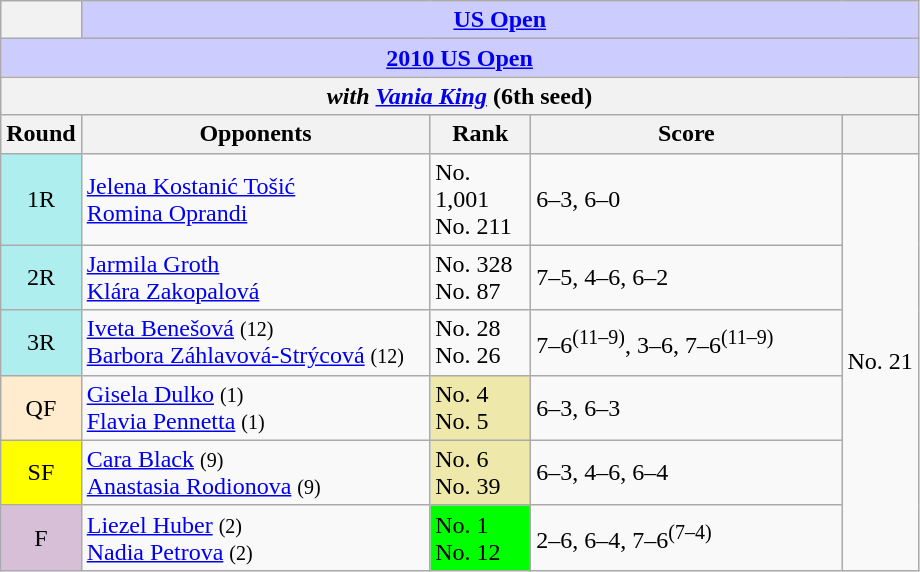<table class="wikitable collapsible collapsed">
<tr>
<th></th>
<th colspan=4 style="background:#ccf;"><a href='#'>US Open</a></th>
</tr>
<tr>
<th colspan=5 style="background:#ccf;"><a href='#'>2010 US Open</a></th>
</tr>
<tr>
<th colspan=5><em>with  <a href='#'>Vania King</a></em> (6th seed)</th>
</tr>
<tr>
<th>Round</th>
<th width=225>Opponents</th>
<th width=60>Rank</th>
<th width=200>Score</th>
<th></th>
</tr>
<tr>
<td style="text-align:center; background:#afeeee;">1R</td>
<td> <a href='#'>Jelena Kostanić Tošić</a><br> <a href='#'>Romina Oprandi</a></td>
<td>No. 1,001<br>No. 211</td>
<td>6–3, 6–0</td>
<td rowspan=6>No. 21</td>
</tr>
<tr>
<td style="text-align:center; background:#afeeee;">2R</td>
<td> <a href='#'>Jarmila Groth</a><br> <a href='#'>Klára Zakopalová</a></td>
<td>No. 328<br>No. 87</td>
<td>7–5, 4–6, 6–2</td>
</tr>
<tr>
<td style="text-align:center; background:#afeeee;">3R</td>
<td> <a href='#'>Iveta Benešová</a> <small>(12)</small><br> <a href='#'>Barbora Záhlavová-Strýcová</a> <small>(12)</small></td>
<td>No. 28<br>No. 26</td>
<td>7–6<sup>(11–9)</sup>, 3–6, 7–6<sup>(11–9)</sup></td>
</tr>
<tr>
<td style="text-align:center; background:#ffebcd;">QF</td>
<td> <a href='#'>Gisela Dulko</a> <small>(1)</small><br> <a href='#'>Flavia Pennetta</a> <small>(1)</small></td>
<td bgcolor=EEE8AA>No. 4<br>No. 5</td>
<td>6–3, 6–3</td>
</tr>
<tr>
<td style="text-align:center; background:yellow;">SF</td>
<td> <a href='#'>Cara Black</a> <small>(9)</small><br> <a href='#'>Anastasia Rodionova</a> <small>(9)</small></td>
<td bgcolor=EEE8AA>No. 6<br>No. 39</td>
<td>6–3, 4–6, 6–4</td>
</tr>
<tr>
<td style="text-align:center; background:thistle;">F</td>
<td> <a href='#'>Liezel Huber</a> <small>(2)</small><br> <a href='#'>Nadia Petrova</a> <small>(2)</small></td>
<td bgcolor=lime>No. 1<br>No. 12</td>
<td>2–6, 6–4, 7–6<sup>(7–4)</sup></td>
</tr>
</table>
